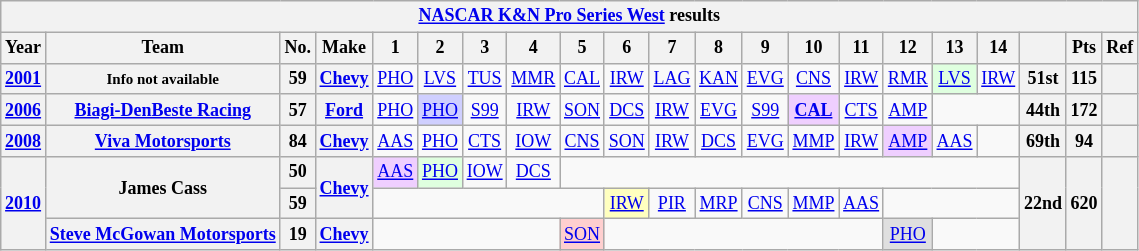<table class="wikitable" style="text-align:center; font-size:75%">
<tr>
<th colspan=21><a href='#'>NASCAR K&N Pro Series West</a> results</th>
</tr>
<tr>
<th>Year</th>
<th>Team</th>
<th>No.</th>
<th>Make</th>
<th>1</th>
<th>2</th>
<th>3</th>
<th>4</th>
<th>5</th>
<th>6</th>
<th>7</th>
<th>8</th>
<th>9</th>
<th>10</th>
<th>11</th>
<th>12</th>
<th>13</th>
<th>14</th>
<th></th>
<th>Pts</th>
<th>Ref</th>
</tr>
<tr>
<th><a href='#'>2001</a></th>
<th><small>Info not available</small></th>
<th>59</th>
<th><a href='#'>Chevy</a></th>
<td><a href='#'>PHO</a></td>
<td><a href='#'>LVS</a></td>
<td><a href='#'>TUS</a></td>
<td><a href='#'>MMR</a></td>
<td><a href='#'>CAL</a></td>
<td><a href='#'>IRW</a></td>
<td><a href='#'>LAG</a></td>
<td><a href='#'>KAN</a></td>
<td><a href='#'>EVG</a></td>
<td><a href='#'>CNS</a></td>
<td><a href='#'>IRW</a></td>
<td><a href='#'>RMR</a></td>
<td style="background:#DFFFDF;"><a href='#'>LVS</a><br></td>
<td><a href='#'>IRW</a></td>
<th>51st</th>
<th>115</th>
<th></th>
</tr>
<tr>
<th><a href='#'>2006</a></th>
<th><a href='#'>Biagi-DenBeste Racing</a></th>
<th>57</th>
<th><a href='#'>Ford</a></th>
<td><a href='#'>PHO</a></td>
<td style="background:#CFCFFF;"><a href='#'>PHO</a><br></td>
<td><a href='#'>S99</a></td>
<td><a href='#'>IRW</a></td>
<td><a href='#'>SON</a></td>
<td><a href='#'>DCS</a></td>
<td><a href='#'>IRW</a></td>
<td><a href='#'>EVG</a></td>
<td><a href='#'>S99</a></td>
<td style="background:#EFCFFF;"><strong><a href='#'>CAL</a></strong><br></td>
<td><a href='#'>CTS</a></td>
<td><a href='#'>AMP</a></td>
<td colspan=2></td>
<th>44th</th>
<th>172</th>
<th></th>
</tr>
<tr>
<th><a href='#'>2008</a></th>
<th><a href='#'>Viva Motorsports</a></th>
<th>84</th>
<th><a href='#'>Chevy</a></th>
<td><a href='#'>AAS</a></td>
<td><a href='#'>PHO</a></td>
<td><a href='#'>CTS</a></td>
<td><a href='#'>IOW</a></td>
<td><a href='#'>CNS</a></td>
<td><a href='#'>SON</a></td>
<td><a href='#'>IRW</a></td>
<td><a href='#'>DCS</a></td>
<td><a href='#'>EVG</a></td>
<td><a href='#'>MMP</a></td>
<td><a href='#'>IRW</a></td>
<td style="background:#EFCFFF;"><a href='#'>AMP</a><br></td>
<td><a href='#'>AAS</a></td>
<td></td>
<th>69th</th>
<th>94</th>
<th></th>
</tr>
<tr>
<th rowspan=3><a href='#'>2010</a></th>
<th rowspan=2>James Cass</th>
<th>50</th>
<th rowspan=2><a href='#'>Chevy</a></th>
<td style="background:#EFCFFF;"><a href='#'>AAS</a><br></td>
<td style="background:#DFFFDF;"><a href='#'>PHO</a><br></td>
<td><a href='#'>IOW</a></td>
<td><a href='#'>DCS</a></td>
<td colspan=10></td>
<th rowspan=3>22nd</th>
<th rowspan=3>620</th>
<th rowspan=3></th>
</tr>
<tr>
<th>59</th>
<td colspan=5></td>
<td style="background:#FFFFBF;"><a href='#'>IRW</a><br></td>
<td><a href='#'>PIR</a></td>
<td><a href='#'>MRP</a></td>
<td><a href='#'>CNS</a></td>
<td><a href='#'>MMP</a></td>
<td><a href='#'>AAS</a></td>
<td colspan=3></td>
</tr>
<tr>
<th><a href='#'>Steve McGowan Motorsports</a></th>
<th>19</th>
<th><a href='#'>Chevy</a></th>
<td colspan=4></td>
<td style="background:#FFCFCF;"><a href='#'>SON</a><br></td>
<td colspan=6></td>
<td style="background:#DFDFDF;"><a href='#'>PHO</a><br></td>
<td colspan=2></td>
</tr>
</table>
